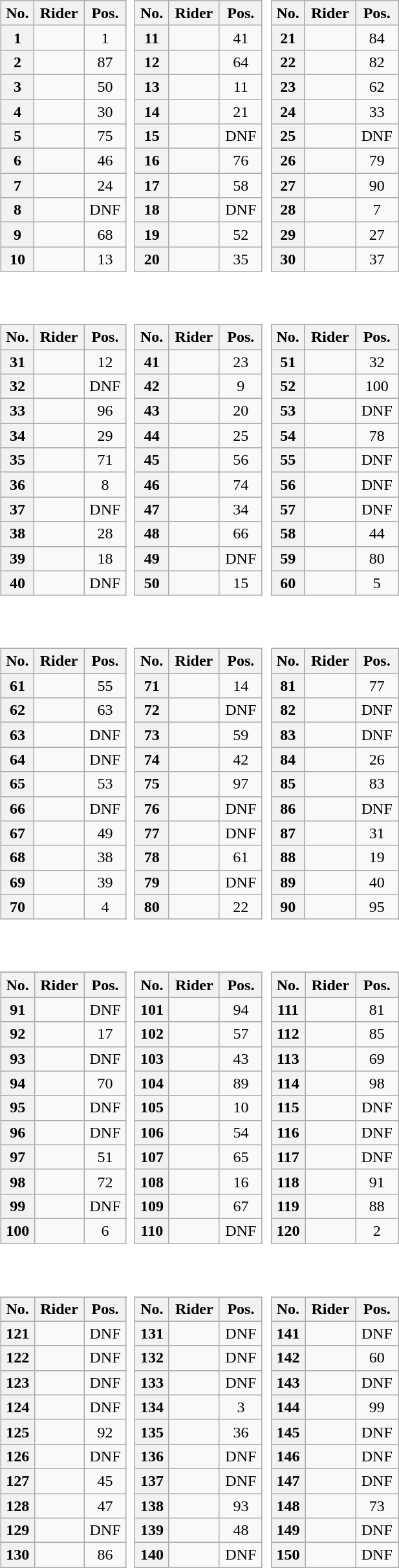<table>
<tr valign="top">
<td style="width:33%;"><br><table class="wikitable plainrowheaders" style="width:97%">
<tr>
</tr>
<tr style="text-align:center;">
<th scope="col">No.</th>
<th scope="col">Rider</th>
<th scope="col">Pos.</th>
</tr>
<tr>
<th scope="row" style="text-align:center;">1</th>
<td></td>
<td style="text-align:center;">1</td>
</tr>
<tr>
<th scope="row" style="text-align:center;">2</th>
<td></td>
<td style="text-align:center;">87</td>
</tr>
<tr>
<th scope="row" style="text-align:center;">3</th>
<td></td>
<td style="text-align:center;">50</td>
</tr>
<tr>
<th scope="row" style="text-align:center;">4</th>
<td></td>
<td style="text-align:center;">30</td>
</tr>
<tr>
<th scope="row" style="text-align:center;">5</th>
<td></td>
<td style="text-align:center;">75</td>
</tr>
<tr>
<th scope="row" style="text-align:center;">6</th>
<td></td>
<td style="text-align:center;">46</td>
</tr>
<tr>
<th scope="row" style="text-align:center;">7</th>
<td></td>
<td style="text-align:center;">24</td>
</tr>
<tr>
<th scope="row" style="text-align:center;">8</th>
<td></td>
<td style="text-align:center;">DNF</td>
</tr>
<tr>
<th scope="row" style="text-align:center;">9</th>
<td></td>
<td style="text-align:center;">68</td>
</tr>
<tr>
<th scope="row" style="text-align:center;">10</th>
<td></td>
<td style="text-align:center;">13</td>
</tr>
</table>
</td>
<td><br><table class="wikitable plainrowheaders" style="width:97%">
<tr>
</tr>
<tr style="text-align:center;">
<th scope="col">No.</th>
<th scope="col">Rider</th>
<th scope="col">Pos.</th>
</tr>
<tr>
<th scope="row" style="text-align:center;">11</th>
<td></td>
<td style="text-align:center;">41</td>
</tr>
<tr>
<th scope="row" style="text-align:center;">12</th>
<td></td>
<td style="text-align:center;">64</td>
</tr>
<tr>
<th scope="row" style="text-align:center;">13</th>
<td></td>
<td style="text-align:center;">11</td>
</tr>
<tr>
<th scope="row" style="text-align:center;">14</th>
<td></td>
<td style="text-align:center;">21</td>
</tr>
<tr>
<th scope="row" style="text-align:center;">15</th>
<td></td>
<td style="text-align:center;">DNF</td>
</tr>
<tr>
<th scope="row" style="text-align:center;">16</th>
<td></td>
<td style="text-align:center;">76</td>
</tr>
<tr>
<th scope="row" style="text-align:center;">17</th>
<td></td>
<td style="text-align:center;">58</td>
</tr>
<tr>
<th scope="row" style="text-align:center;">18</th>
<td></td>
<td style="text-align:center;">DNF</td>
</tr>
<tr>
<th scope="row" style="text-align:center;">19</th>
<td></td>
<td style="text-align:center;">52</td>
</tr>
<tr>
<th scope="row" style="text-align:center;">20</th>
<td></td>
<td style="text-align:center;">35</td>
</tr>
</table>
</td>
<td><br><table class="wikitable plainrowheaders" style="width:97%">
<tr>
</tr>
<tr style="text-align:center;">
<th scope="col">No.</th>
<th scope="col">Rider</th>
<th scope="col">Pos.</th>
</tr>
<tr>
<th scope="row" style="text-align:center;">21</th>
<td></td>
<td style="text-align:center;">84</td>
</tr>
<tr>
<th scope="row" style="text-align:center;">22</th>
<td></td>
<td style="text-align:center;">82</td>
</tr>
<tr>
<th scope="row" style="text-align:center;">23</th>
<td></td>
<td style="text-align:center;">62</td>
</tr>
<tr>
<th scope="row" style="text-align:center;">24</th>
<td></td>
<td style="text-align:center;">33</td>
</tr>
<tr>
<th scope="row" style="text-align:center;">25</th>
<td></td>
<td style="text-align:center;">DNF</td>
</tr>
<tr>
<th scope="row" style="text-align:center;">26</th>
<td></td>
<td style="text-align:center;">79</td>
</tr>
<tr>
<th scope="row" style="text-align:center;">27</th>
<td></td>
<td style="text-align:center;">90</td>
</tr>
<tr>
<th scope="row" style="text-align:center;">28</th>
<td></td>
<td style="text-align:center;">7</td>
</tr>
<tr>
<th scope="row" style="text-align:center;">29</th>
<td></td>
<td style="text-align:center;">27</td>
</tr>
<tr>
<th scope="row" style="text-align:center;">30</th>
<td></td>
<td style="text-align:center;">37</td>
</tr>
</table>
</td>
</tr>
<tr valign="top">
<td><br><table class="wikitable plainrowheaders" style="width:97%">
<tr>
</tr>
<tr style="text-align:center;">
<th scope="col">No.</th>
<th scope="col">Rider</th>
<th scope="col">Pos.</th>
</tr>
<tr>
<th scope="row" style="text-align:center;">31</th>
<td></td>
<td style="text-align:center;">12</td>
</tr>
<tr>
<th scope="row" style="text-align:center;">32</th>
<td></td>
<td style="text-align:center;">DNF</td>
</tr>
<tr>
<th scope="row" style="text-align:center;">33</th>
<td></td>
<td style="text-align:center;">96</td>
</tr>
<tr>
<th scope="row" style="text-align:center;">34</th>
<td></td>
<td style="text-align:center;">29</td>
</tr>
<tr>
<th scope="row" style="text-align:center;">35</th>
<td></td>
<td style="text-align:center;">71</td>
</tr>
<tr>
<th scope="row" style="text-align:center;">36</th>
<td></td>
<td style="text-align:center;">8</td>
</tr>
<tr>
<th scope="row" style="text-align:center;">37</th>
<td></td>
<td style="text-align:center;">DNF</td>
</tr>
<tr>
<th scope="row" style="text-align:center;">38</th>
<td></td>
<td style="text-align:center;">28</td>
</tr>
<tr>
<th scope="row" style="text-align:center;">39</th>
<td></td>
<td style="text-align:center;">18</td>
</tr>
<tr>
<th scope="row" style="text-align:center;">40</th>
<td></td>
<td style="text-align:center;">DNF</td>
</tr>
</table>
</td>
<td><br><table class="wikitable plainrowheaders" style="width:97%">
<tr>
</tr>
<tr style="text-align:center;">
<th scope="col">No.</th>
<th scope="col">Rider</th>
<th scope="col">Pos.</th>
</tr>
<tr>
<th scope="row" style="text-align:center;">41</th>
<td></td>
<td style="text-align:center;">23</td>
</tr>
<tr>
<th scope="row" style="text-align:center;">42</th>
<td></td>
<td style="text-align:center;">9</td>
</tr>
<tr>
<th scope="row" style="text-align:center;">43</th>
<td></td>
<td style="text-align:center;">20</td>
</tr>
<tr>
<th scope="row" style="text-align:center;">44</th>
<td></td>
<td style="text-align:center;">25</td>
</tr>
<tr>
<th scope="row" style="text-align:center;">45</th>
<td></td>
<td style="text-align:center;">56</td>
</tr>
<tr>
<th scope="row" style="text-align:center;">46</th>
<td></td>
<td style="text-align:center;">74</td>
</tr>
<tr>
<th scope="row" style="text-align:center;">47</th>
<td></td>
<td style="text-align:center;">34</td>
</tr>
<tr>
<th scope="row" style="text-align:center;">48</th>
<td></td>
<td style="text-align:center;">66</td>
</tr>
<tr>
<th scope="row" style="text-align:center;">49</th>
<td></td>
<td style="text-align:center;">DNF</td>
</tr>
<tr>
<th scope="row" style="text-align:center;">50</th>
<td></td>
<td style="text-align:center;">15</td>
</tr>
</table>
</td>
<td><br><table class="wikitable plainrowheaders" style="width:97%">
<tr>
</tr>
<tr style="text-align:center;">
<th scope="col">No.</th>
<th scope="col">Rider</th>
<th scope="col">Pos.</th>
</tr>
<tr>
<th scope="row" style="text-align:center;">51</th>
<td></td>
<td style="text-align:center;">32</td>
</tr>
<tr>
<th scope="row" style="text-align:center;">52</th>
<td></td>
<td style="text-align:center;">100</td>
</tr>
<tr>
<th scope="row" style="text-align:center;">53</th>
<td></td>
<td style="text-align:center;">DNF</td>
</tr>
<tr>
<th scope="row" style="text-align:center;">54</th>
<td></td>
<td style="text-align:center;">78</td>
</tr>
<tr>
<th scope="row" style="text-align:center;">55</th>
<td></td>
<td style="text-align:center;">DNF</td>
</tr>
<tr>
<th scope="row" style="text-align:center;">56</th>
<td></td>
<td style="text-align:center;">DNF</td>
</tr>
<tr>
<th scope="row" style="text-align:center;">57</th>
<td></td>
<td style="text-align:center;">DNF</td>
</tr>
<tr>
<th scope="row" style="text-align:center;">58</th>
<td></td>
<td style="text-align:center;">44</td>
</tr>
<tr>
<th scope="row" style="text-align:center;">59</th>
<td></td>
<td style="text-align:center;">80</td>
</tr>
<tr>
<th scope="row" style="text-align:center;">60</th>
<td></td>
<td style="text-align:center;">5</td>
</tr>
</table>
</td>
</tr>
<tr valign="top">
<td><br><table class="wikitable plainrowheaders" style="width:97%">
<tr>
</tr>
<tr style="text-align:center;">
<th scope="col">No.</th>
<th scope="col">Rider</th>
<th scope="col">Pos.</th>
</tr>
<tr>
<th scope="row" style="text-align:center;">61</th>
<td></td>
<td style="text-align:center;">55</td>
</tr>
<tr>
<th scope="row" style="text-align:center;">62</th>
<td></td>
<td style="text-align:center;">63</td>
</tr>
<tr>
<th scope="row" style="text-align:center;">63</th>
<td></td>
<td style="text-align:center;">DNF</td>
</tr>
<tr>
<th scope="row" style="text-align:center;">64</th>
<td></td>
<td style="text-align:center;">DNF</td>
</tr>
<tr>
<th scope="row" style="text-align:center;">65</th>
<td></td>
<td style="text-align:center;">53</td>
</tr>
<tr>
<th scope="row" style="text-align:center;">66</th>
<td></td>
<td style="text-align:center;">DNF</td>
</tr>
<tr>
<th scope="row" style="text-align:center;">67</th>
<td></td>
<td style="text-align:center;">49</td>
</tr>
<tr>
<th scope="row" style="text-align:center;">68</th>
<td></td>
<td style="text-align:center;">38</td>
</tr>
<tr>
<th scope="row" style="text-align:center;">69</th>
<td></td>
<td style="text-align:center;">39</td>
</tr>
<tr>
<th scope="row" style="text-align:center;">70</th>
<td></td>
<td style="text-align:center;">4</td>
</tr>
</table>
</td>
<td><br><table class="wikitable plainrowheaders" style="width:97%">
<tr>
</tr>
<tr style="text-align:center;">
<th scope="col">No.</th>
<th scope="col">Rider</th>
<th scope="col">Pos.</th>
</tr>
<tr>
<th scope="row" style="text-align:center;">71</th>
<td></td>
<td style="text-align:center;">14</td>
</tr>
<tr>
<th scope="row" style="text-align:center;">72</th>
<td></td>
<td style="text-align:center;">DNF</td>
</tr>
<tr>
<th scope="row" style="text-align:center;">73</th>
<td></td>
<td style="text-align:center;">59</td>
</tr>
<tr>
<th scope="row" style="text-align:center;">74</th>
<td></td>
<td style="text-align:center;">42</td>
</tr>
<tr>
<th scope="row" style="text-align:center;">75</th>
<td></td>
<td style="text-align:center;">97</td>
</tr>
<tr>
<th scope="row" style="text-align:center;">76</th>
<td></td>
<td style="text-align:center;">DNF</td>
</tr>
<tr>
<th scope="row" style="text-align:center;">77</th>
<td></td>
<td style="text-align:center;">DNF</td>
</tr>
<tr>
<th scope="row" style="text-align:center;">78</th>
<td></td>
<td style="text-align:center;">61</td>
</tr>
<tr>
<th scope="row" style="text-align:center;">79</th>
<td></td>
<td style="text-align:center;">DNF</td>
</tr>
<tr>
<th scope="row" style="text-align:center;">80</th>
<td></td>
<td style="text-align:center;">22</td>
</tr>
</table>
</td>
<td><br><table class="wikitable plainrowheaders" style="width:97%">
<tr>
</tr>
<tr style="text-align:center;">
<th scope="col">No.</th>
<th scope="col">Rider</th>
<th scope="col">Pos.</th>
</tr>
<tr>
<th scope="row" style="text-align:center;">81</th>
<td></td>
<td style="text-align:center;">77</td>
</tr>
<tr>
<th scope="row" style="text-align:center;">82</th>
<td></td>
<td style="text-align:center;">DNF</td>
</tr>
<tr>
<th scope="row" style="text-align:center;">83</th>
<td></td>
<td style="text-align:center;">DNF</td>
</tr>
<tr>
<th scope="row" style="text-align:center;">84</th>
<td></td>
<td style="text-align:center;">26</td>
</tr>
<tr>
<th scope="row" style="text-align:center;">85</th>
<td></td>
<td style="text-align:center;">83</td>
</tr>
<tr>
<th scope="row" style="text-align:center;">86</th>
<td></td>
<td style="text-align:center;">DNF</td>
</tr>
<tr>
<th scope="row" style="text-align:center;">87</th>
<td></td>
<td style="text-align:center;">31</td>
</tr>
<tr>
<th scope="row" style="text-align:center;">88</th>
<td></td>
<td style="text-align:center;">19</td>
</tr>
<tr>
<th scope="row" style="text-align:center;">89</th>
<td></td>
<td style="text-align:center;">40</td>
</tr>
<tr>
<th scope="row" style="text-align:center;">90</th>
<td></td>
<td style="text-align:center;">95</td>
</tr>
</table>
</td>
</tr>
<tr valign="top">
<td><br><table class="wikitable plainrowheaders" style="width:97%">
<tr>
</tr>
<tr style="text-align:center;">
<th scope="col">No.</th>
<th scope="col">Rider</th>
<th scope="col">Pos.</th>
</tr>
<tr>
<th scope="row" style="text-align:center;">91</th>
<td></td>
<td style="text-align:center;">DNF</td>
</tr>
<tr>
<th scope="row" style="text-align:center;">92</th>
<td></td>
<td style="text-align:center;">17</td>
</tr>
<tr>
<th scope="row" style="text-align:center;">93</th>
<td></td>
<td style="text-align:center;">DNF</td>
</tr>
<tr>
<th scope="row" style="text-align:center;">94</th>
<td></td>
<td style="text-align:center;">70</td>
</tr>
<tr>
<th scope="row" style="text-align:center;">95</th>
<td></td>
<td style="text-align:center;">DNF</td>
</tr>
<tr>
<th scope="row" style="text-align:center;">96</th>
<td></td>
<td style="text-align:center;">DNF</td>
</tr>
<tr>
<th scope="row" style="text-align:center;">97</th>
<td></td>
<td style="text-align:center;">51</td>
</tr>
<tr>
<th scope="row" style="text-align:center;">98</th>
<td></td>
<td style="text-align:center;">72</td>
</tr>
<tr>
<th scope="row" style="text-align:center;">99</th>
<td></td>
<td style="text-align:center;">DNF</td>
</tr>
<tr>
<th scope="row" style="text-align:center;">100</th>
<td></td>
<td style="text-align:center;">6</td>
</tr>
</table>
</td>
<td><br><table class="wikitable plainrowheaders" style="width:97%">
<tr>
</tr>
<tr style="text-align:center;">
<th scope="col">No.</th>
<th scope="col">Rider</th>
<th scope="col">Pos.</th>
</tr>
<tr>
<th scope="row" style="text-align:center;">101</th>
<td></td>
<td style="text-align:center;">94</td>
</tr>
<tr>
<th scope="row" style="text-align:center;">102</th>
<td></td>
<td style="text-align:center;">57</td>
</tr>
<tr>
<th scope="row" style="text-align:center;">103</th>
<td></td>
<td style="text-align:center;">43</td>
</tr>
<tr>
<th scope="row" style="text-align:center;">104</th>
<td></td>
<td style="text-align:center;">89</td>
</tr>
<tr>
<th scope="row" style="text-align:center;">105</th>
<td></td>
<td style="text-align:center;">10</td>
</tr>
<tr>
<th scope="row" style="text-align:center;">106</th>
<td></td>
<td style="text-align:center;">54</td>
</tr>
<tr>
<th scope="row" style="text-align:center;">107</th>
<td></td>
<td style="text-align:center;">65</td>
</tr>
<tr>
<th scope="row" style="text-align:center;">108</th>
<td></td>
<td style="text-align:center;">16</td>
</tr>
<tr>
<th scope="row" style="text-align:center;">109</th>
<td></td>
<td style="text-align:center;">67</td>
</tr>
<tr>
<th scope="row" style="text-align:center;">110</th>
<td></td>
<td style="text-align:center;">DNF</td>
</tr>
</table>
</td>
<td><br><table class="wikitable plainrowheaders" style="width:97%">
<tr>
</tr>
<tr style="text-align:center;">
<th scope="col">No.</th>
<th scope="col">Rider</th>
<th scope="col">Pos.</th>
</tr>
<tr>
<th scope="row" style="text-align:center;">111</th>
<td></td>
<td style="text-align:center;">81</td>
</tr>
<tr>
<th scope="row" style="text-align:center;">112</th>
<td></td>
<td style="text-align:center;">85</td>
</tr>
<tr>
<th scope="row" style="text-align:center;">113</th>
<td></td>
<td style="text-align:center;">69</td>
</tr>
<tr>
<th scope="row" style="text-align:center;">114</th>
<td></td>
<td style="text-align:center;">98</td>
</tr>
<tr>
<th scope="row" style="text-align:center;">115</th>
<td></td>
<td style="text-align:center;">DNF</td>
</tr>
<tr>
<th scope="row" style="text-align:center;">116</th>
<td></td>
<td style="text-align:center;">DNF</td>
</tr>
<tr>
<th scope="row" style="text-align:center;">117</th>
<td></td>
<td style="text-align:center;">DNF</td>
</tr>
<tr>
<th scope="row" style="text-align:center;">118</th>
<td></td>
<td style="text-align:center;">91</td>
</tr>
<tr>
<th scope="row" style="text-align:center;">119</th>
<td></td>
<td style="text-align:center;">88</td>
</tr>
<tr>
<th scope="row" style="text-align:center;">120</th>
<td></td>
<td style="text-align:center;">2</td>
</tr>
</table>
</td>
</tr>
<tr valign="top">
<td><br><table class="wikitable plainrowheaders" style="width:97%">
<tr>
</tr>
<tr style="text-align:center;">
<th scope="col">No.</th>
<th scope="col">Rider</th>
<th scope="col">Pos.</th>
</tr>
<tr>
<th scope="row" style="text-align:center;">121</th>
<td></td>
<td style="text-align:center;">DNF</td>
</tr>
<tr>
<th scope="row" style="text-align:center;">122</th>
<td></td>
<td style="text-align:center;">DNF</td>
</tr>
<tr>
<th scope="row" style="text-align:center;">123</th>
<td></td>
<td style="text-align:center;">DNF</td>
</tr>
<tr>
<th scope="row" style="text-align:center;">124</th>
<td></td>
<td style="text-align:center;">DNF</td>
</tr>
<tr>
<th scope="row" style="text-align:center;">125</th>
<td></td>
<td style="text-align:center;">92</td>
</tr>
<tr>
<th scope="row" style="text-align:center;">126</th>
<td></td>
<td style="text-align:center;">DNF</td>
</tr>
<tr>
<th scope="row" style="text-align:center;">127</th>
<td></td>
<td style="text-align:center;">45</td>
</tr>
<tr>
<th scope="row" style="text-align:center;">128</th>
<td></td>
<td style="text-align:center;">47</td>
</tr>
<tr>
<th scope="row" style="text-align:center;">129</th>
<td></td>
<td style="text-align:center;">DNF</td>
</tr>
<tr>
<th scope="row" style="text-align:center;">130</th>
<td></td>
<td style="text-align:center;">86</td>
</tr>
</table>
</td>
<td><br><table class="wikitable plainrowheaders" style="width:97%">
<tr>
</tr>
<tr style="text-align:center;">
<th scope="col">No.</th>
<th scope="col">Rider</th>
<th scope="col">Pos.</th>
</tr>
<tr>
<th scope="row" style="text-align:center;">131</th>
<td></td>
<td style="text-align:center;">DNF</td>
</tr>
<tr>
<th scope="row" style="text-align:center;">132</th>
<td></td>
<td style="text-align:center;">DNF</td>
</tr>
<tr>
<th scope="row" style="text-align:center;">133</th>
<td></td>
<td style="text-align:center;">DNF</td>
</tr>
<tr>
<th scope="row" style="text-align:center;">134</th>
<td></td>
<td style="text-align:center;">3</td>
</tr>
<tr>
<th scope="row" style="text-align:center;">135</th>
<td></td>
<td style="text-align:center;">36</td>
</tr>
<tr>
<th scope="row" style="text-align:center;">136</th>
<td></td>
<td style="text-align:center;">DNF</td>
</tr>
<tr>
<th scope="row" style="text-align:center;">137</th>
<td></td>
<td style="text-align:center;">DNF</td>
</tr>
<tr>
<th scope="row" style="text-align:center;">138</th>
<td></td>
<td style="text-align:center;">93</td>
</tr>
<tr>
<th scope="row" style="text-align:center;">139</th>
<td></td>
<td style="text-align:center;">48</td>
</tr>
<tr>
<th scope="row" style="text-align:center;">140</th>
<td></td>
<td style="text-align:center;">DNF</td>
</tr>
</table>
</td>
<td><br><table class="wikitable plainrowheaders" style="width:97%">
<tr>
</tr>
<tr style="text-align:center;">
<th scope="col">No.</th>
<th scope="col">Rider</th>
<th scope="col">Pos.</th>
</tr>
<tr>
<th scope="row" style="text-align:center;">141</th>
<td></td>
<td style="text-align:center;">DNF</td>
</tr>
<tr>
<th scope="row" style="text-align:center;">142</th>
<td></td>
<td style="text-align:center;">60</td>
</tr>
<tr>
<th scope="row" style="text-align:center;">143</th>
<td></td>
<td style="text-align:center;">DNF</td>
</tr>
<tr>
<th scope="row" style="text-align:center;">144</th>
<td></td>
<td style="text-align:center;">99</td>
</tr>
<tr>
<th scope="row" style="text-align:center;">145</th>
<td></td>
<td style="text-align:center;">DNF</td>
</tr>
<tr>
<th scope="row" style="text-align:center;">146</th>
<td></td>
<td style="text-align:center;">DNF</td>
</tr>
<tr>
<th scope="row" style="text-align:center;">147</th>
<td></td>
<td style="text-align:center;">DNF</td>
</tr>
<tr>
<th scope="row" style="text-align:center;">148</th>
<td></td>
<td style="text-align:center;">73</td>
</tr>
<tr>
<th scope="row" style="text-align:center;">149</th>
<td></td>
<td style="text-align:center;">DNF</td>
</tr>
<tr>
<th scope="row" style="text-align:center;">150</th>
<td></td>
<td style="text-align:center;">DNF</td>
</tr>
</table>
</td>
</tr>
</table>
